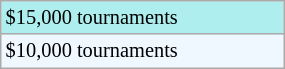<table class="wikitable"  style="font-size:85%; width:15%;">
<tr style="background:#afeeee;">
<td>$15,000 tournaments</td>
</tr>
<tr style="background:#f0f8ff;">
<td>$10,000 tournaments</td>
</tr>
</table>
